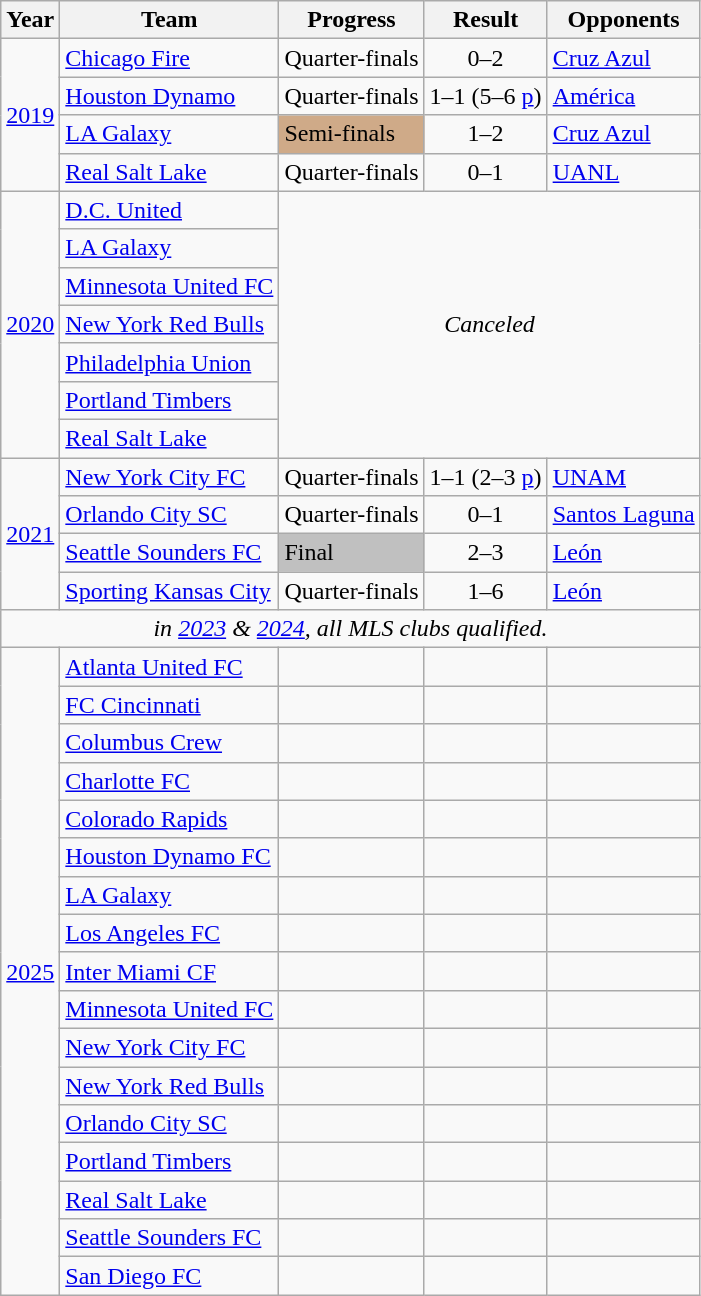<table class="wikitable">
<tr>
<th>Year</th>
<th>Team</th>
<th>Progress</th>
<th>Result</th>
<th>Opponents</th>
</tr>
<tr>
<td rowspan="4"><a href='#'>2019</a></td>
<td><a href='#'>Chicago Fire</a></td>
<td>Quarter-finals</td>
<td align="center">0–2</td>
<td> <a href='#'>Cruz Azul</a></td>
</tr>
<tr>
<td><a href='#'>Houston Dynamo</a></td>
<td>Quarter-finals</td>
<td align="center">1–1 (5–6 <a href='#'>p</a>)</td>
<td> <a href='#'>América</a></td>
</tr>
<tr>
<td><a href='#'>LA Galaxy</a></td>
<td bgcolor="CFAA88">Semi-finals</td>
<td align="center">1–2</td>
<td> <a href='#'>Cruz Azul</a></td>
</tr>
<tr>
<td><a href='#'>Real Salt Lake</a></td>
<td>Quarter-finals</td>
<td align="center">0–1</td>
<td> <a href='#'>UANL</a></td>
</tr>
<tr>
<td rowspan="7"><a href='#'>2020</a></td>
<td><a href='#'>D.C. United</a></td>
<td rowspan="7" colspan="3" align="center"><em>Canceled</em></td>
</tr>
<tr>
<td><a href='#'>LA Galaxy</a></td>
</tr>
<tr>
<td><a href='#'>Minnesota United FC</a></td>
</tr>
<tr>
<td><a href='#'>New York Red Bulls</a></td>
</tr>
<tr>
<td><a href='#'>Philadelphia Union</a></td>
</tr>
<tr>
<td><a href='#'>Portland Timbers</a></td>
</tr>
<tr>
<td><a href='#'>Real Salt Lake</a></td>
</tr>
<tr>
<td rowspan="4"><a href='#'>2021</a></td>
<td><a href='#'>New York City FC</a></td>
<td>Quarter-finals</td>
<td align="center">1–1 (2–3 <a href='#'>p</a>)</td>
<td> <a href='#'>UNAM</a></td>
</tr>
<tr>
<td><a href='#'>Orlando City SC</a></td>
<td>Quarter-finals</td>
<td align="center">0–1</td>
<td> <a href='#'>Santos Laguna</a></td>
</tr>
<tr>
<td><a href='#'>Seattle Sounders FC</a></td>
<td bgcolor=silver>Final</td>
<td align="center">2–3</td>
<td> <a href='#'>León</a></td>
</tr>
<tr>
<td><a href='#'>Sporting Kansas City</a></td>
<td>Quarter-finals</td>
<td align="center">1–6</td>
<td> <a href='#'>León</a></td>
</tr>
<tr>
<td colspan="5" align="center"><em> in <a href='#'>2023</a> & <a href='#'>2024</a>, all MLS clubs qualified.</em></td>
</tr>
<tr>
<td rowspan="18"><a href='#'>2025</a></td>
<td><a href='#'>Atlanta United FC</a></td>
<td></td>
<td></td>
<td></td>
</tr>
<tr>
<td><a href='#'>FC Cincinnati</a></td>
<td></td>
<td></td>
<td></td>
</tr>
<tr>
<td><a href='#'>Columbus Crew</a></td>
<td></td>
<td></td>
<td></td>
</tr>
<tr>
<td><a href='#'>Charlotte FC</a></td>
<td></td>
<td></td>
<td></td>
</tr>
<tr>
<td><a href='#'>Colorado Rapids</a></td>
<td></td>
<td></td>
<td></td>
</tr>
<tr>
<td><a href='#'>Houston Dynamo FC</a></td>
<td></td>
<td></td>
<td></td>
</tr>
<tr>
<td><a href='#'>LA Galaxy</a></td>
<td></td>
<td></td>
<td></td>
</tr>
<tr>
<td><a href='#'>Los Angeles FC</a></td>
<td></td>
<td></td>
<td></td>
</tr>
<tr>
<td><a href='#'>Inter Miami CF</a></td>
<td></td>
<td></td>
<td></td>
</tr>
<tr>
<td><a href='#'>Minnesota United FC</a></td>
<td></td>
<td></td>
<td></td>
</tr>
<tr>
<td><a href='#'>New York City FC</a></td>
<td></td>
<td></td>
<td></td>
</tr>
<tr>
<td><a href='#'>New York Red Bulls</a></td>
<td></td>
<td></td>
<td></td>
</tr>
<tr>
<td><a href='#'>Orlando City SC</a></td>
<td></td>
<td></td>
<td></td>
</tr>
<tr>
<td><a href='#'>Portland Timbers</a></td>
<td></td>
<td></td>
<td></td>
</tr>
<tr>
<td><a href='#'>Real Salt Lake</a></td>
<td></td>
<td></td>
<td></td>
</tr>
<tr>
<td><a href='#'>Seattle Sounders FC</a></td>
<td></td>
<td></td>
<td></td>
</tr>
<tr>
<td><a href='#'>San Diego FC</a></td>
<td></td>
<td></td>
<td></td>
</tr>
</table>
